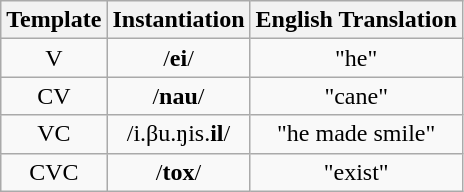<table class="wikitable" style="text-align: center;">
<tr>
<th>Template</th>
<th>Instantiation</th>
<th>English Translation</th>
</tr>
<tr>
<td>V</td>
<td>/<strong>ei</strong>/</td>
<td>"he"</td>
</tr>
<tr>
<td>CV</td>
<td>/<strong>nau</strong>/</td>
<td>"cane"</td>
</tr>
<tr>
<td>VC</td>
<td>/i.βu.ŋis.<strong>il</strong>/</td>
<td>"he made smile"</td>
</tr>
<tr>
<td>CVC</td>
<td>/<strong>tox</strong>/</td>
<td>"exist"</td>
</tr>
</table>
